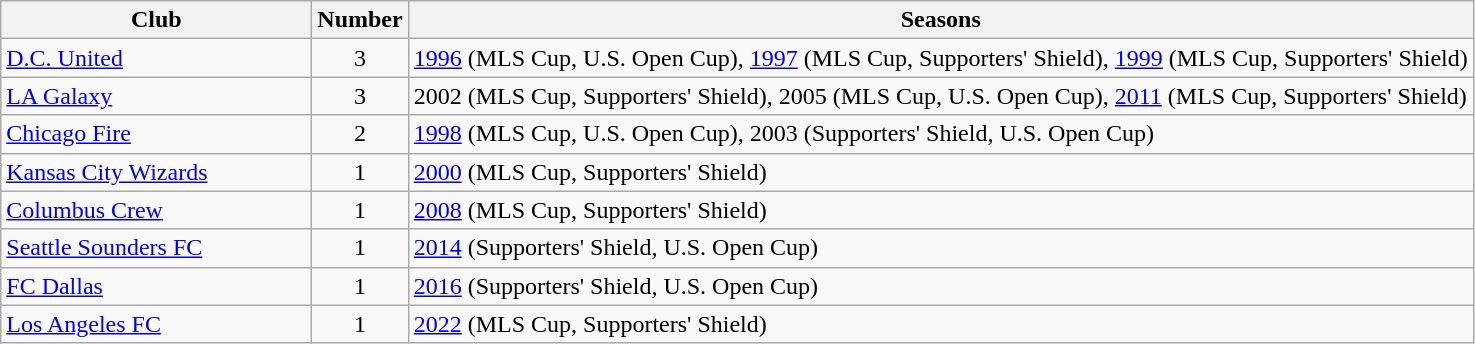<table class="wikitable">
<tr>
<th width="200">Club</th>
<th>Number</th>
<th>Seasons</th>
</tr>
<tr>
<td><a href='#'>D.C. United</a></td>
<td style="text-align:center">3</td>
<td><a href='#'>1996</a> (MLS Cup, U.S. Open Cup), <a href='#'>1997</a> (MLS Cup, Supporters' Shield), <a href='#'>1999</a> (MLS Cup, Supporters' Shield)</td>
</tr>
<tr>
<td><a href='#'>LA Galaxy</a></td>
<td style="text-align:center">3</td>
<td>2002 (MLS Cup, Supporters' Shield), 2005 (MLS Cup, U.S. Open Cup), <a href='#'>2011</a> (MLS Cup, Supporters' Shield)</td>
</tr>
<tr>
<td><a href='#'>Chicago Fire</a></td>
<td style="text-align:center">2</td>
<td><a href='#'>1998</a> (MLS Cup, U.S. Open Cup), 2003 (Supporters' Shield, U.S. Open Cup)</td>
</tr>
<tr>
<td><a href='#'>Kansas City Wizards</a></td>
<td style="text-align:center">1</td>
<td><a href='#'>2000</a> (MLS Cup, Supporters' Shield)</td>
</tr>
<tr>
<td><a href='#'>Columbus Crew</a></td>
<td style="text-align:center">1</td>
<td><a href='#'>2008</a> (MLS Cup, Supporters' Shield)</td>
</tr>
<tr>
<td><a href='#'>Seattle Sounders FC</a></td>
<td style="text-align:center">1</td>
<td><a href='#'>2014</a> (Supporters' Shield, U.S. Open Cup)</td>
</tr>
<tr>
<td><a href='#'>FC Dallas</a></td>
<td style="text-align:center">1</td>
<td><a href='#'>2016</a> (Supporters' Shield, U.S. Open Cup)</td>
</tr>
<tr>
<td><a href='#'>Los Angeles FC</a></td>
<td style="text-align:center">1</td>
<td><a href='#'>2022</a> (MLS Cup, Supporters' Shield)</td>
</tr>
</table>
